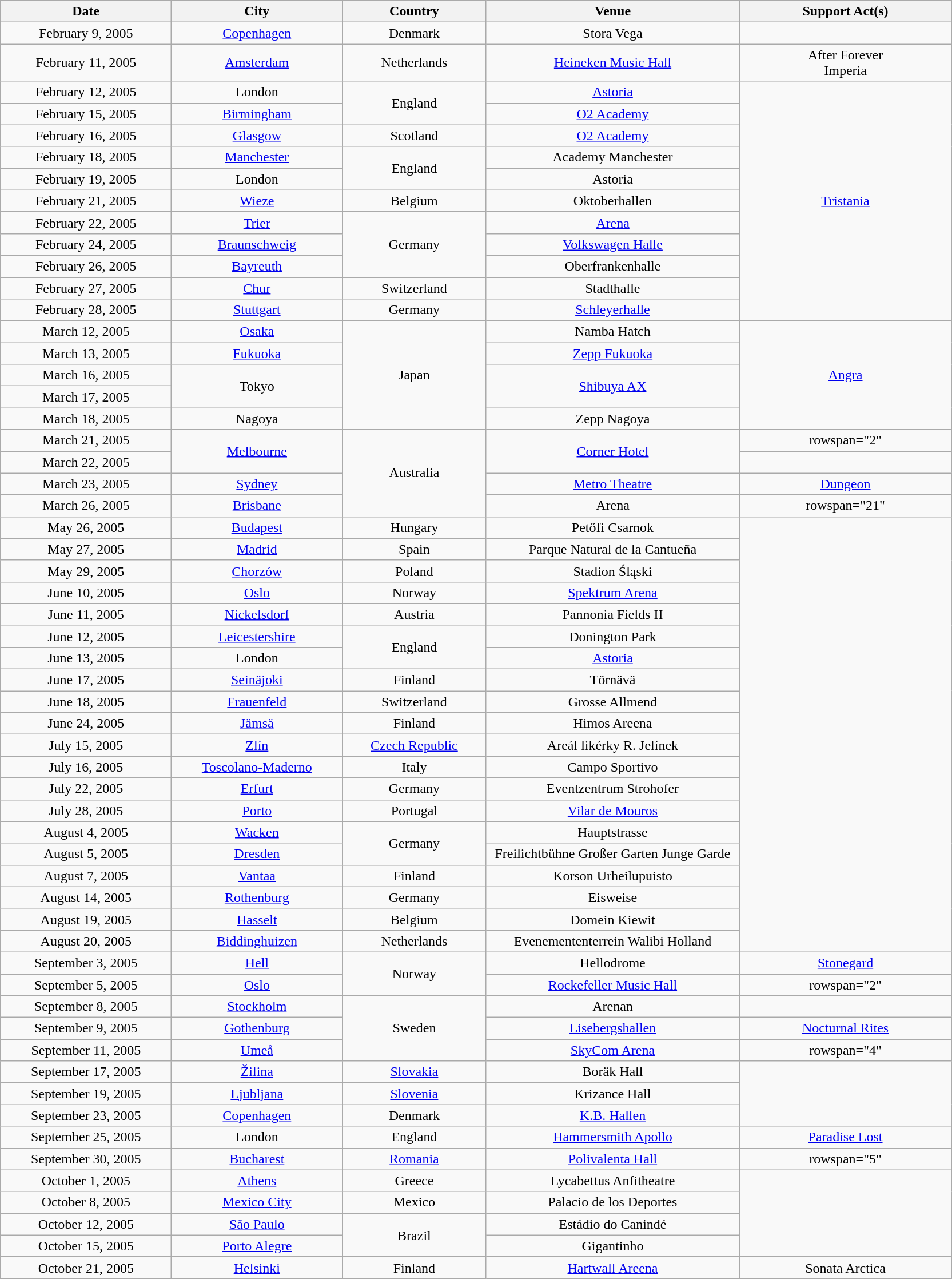<table class="wikitable plainrowheaders" style="text-align:center;">
<tr>
<th scope="col" style="width:12em;">Date</th>
<th scope="col" style="width:12em;">City</th>
<th scope="col" style="width:10em;">Country</th>
<th scope="col" style="width:18em;">Venue</th>
<th scope="col" style="width:15em;">Support Act(s)</th>
</tr>
<tr>
<td>February 9, 2005</td>
<td><a href='#'>Copenhagen</a></td>
<td>Denmark</td>
<td>Stora Vega</td>
<td></td>
</tr>
<tr>
<td>February 11, 2005</td>
<td><a href='#'>Amsterdam</a></td>
<td>Netherlands</td>
<td><a href='#'>Heineken Music Hall</a></td>
<td>After Forever<br>Imperia</td>
</tr>
<tr>
<td>February 12, 2005</td>
<td>London</td>
<td rowspan="2">England</td>
<td><a href='#'>Astoria</a></td>
<td rowspan="11"><a href='#'>Tristania</a></td>
</tr>
<tr>
<td>February 15, 2005</td>
<td><a href='#'>Birmingham</a></td>
<td><a href='#'>O2 Academy</a></td>
</tr>
<tr>
<td>February 16, 2005</td>
<td><a href='#'>Glasgow</a></td>
<td>Scotland</td>
<td><a href='#'>O2 Academy</a></td>
</tr>
<tr>
<td>February 18, 2005</td>
<td><a href='#'>Manchester</a></td>
<td rowspan="2">England</td>
<td>Academy Manchester</td>
</tr>
<tr>
<td>February 19, 2005</td>
<td>London</td>
<td>Astoria</td>
</tr>
<tr>
<td>February 21, 2005</td>
<td><a href='#'>Wieze</a></td>
<td>Belgium</td>
<td>Oktoberhallen</td>
</tr>
<tr>
<td>February 22, 2005</td>
<td><a href='#'>Trier</a></td>
<td rowspan="3">Germany</td>
<td><a href='#'>Arena</a></td>
</tr>
<tr>
<td>February 24, 2005</td>
<td><a href='#'>Braunschweig</a></td>
<td><a href='#'>Volkswagen Halle</a></td>
</tr>
<tr>
<td>February 26, 2005</td>
<td><a href='#'>Bayreuth</a></td>
<td>Oberfrankenhalle</td>
</tr>
<tr>
<td>February 27, 2005</td>
<td><a href='#'>Chur</a></td>
<td>Switzerland</td>
<td>Stadthalle</td>
</tr>
<tr>
<td>February 28, 2005</td>
<td><a href='#'>Stuttgart</a></td>
<td>Germany</td>
<td><a href='#'>Schleyerhalle</a></td>
</tr>
<tr>
<td>March 12, 2005</td>
<td><a href='#'>Osaka</a></td>
<td rowspan="5">Japan</td>
<td>Namba Hatch</td>
<td rowspan="5"><a href='#'>Angra</a></td>
</tr>
<tr>
<td>March 13, 2005</td>
<td><a href='#'>Fukuoka</a></td>
<td><a href='#'>Zepp Fukuoka</a></td>
</tr>
<tr>
<td>March 16, 2005</td>
<td rowspan="2">Tokyo</td>
<td rowspan="2"><a href='#'>Shibuya AX</a></td>
</tr>
<tr>
<td>March 17, 2005</td>
</tr>
<tr>
<td>March 18, 2005</td>
<td>Nagoya</td>
<td>Zepp Nagoya</td>
</tr>
<tr>
<td>March 21, 2005</td>
<td rowspan="2"><a href='#'>Melbourne</a></td>
<td rowspan="4">Australia</td>
<td rowspan="2"><a href='#'>Corner Hotel</a></td>
<td>rowspan="2" </td>
</tr>
<tr>
<td>March 22, 2005</td>
</tr>
<tr>
<td>March 23, 2005</td>
<td><a href='#'>Sydney</a></td>
<td><a href='#'>Metro Theatre</a></td>
<td><a href='#'>Dungeon</a></td>
</tr>
<tr>
<td>March 26, 2005</td>
<td><a href='#'>Brisbane</a></td>
<td>Arena</td>
<td>rowspan="21" </td>
</tr>
<tr>
<td>May 26, 2005</td>
<td><a href='#'>Budapest</a></td>
<td>Hungary</td>
<td>Petőfi Csarnok</td>
</tr>
<tr>
<td>May 27, 2005</td>
<td><a href='#'>Madrid</a></td>
<td>Spain</td>
<td>Parque Natural de la Cantueña</td>
</tr>
<tr>
<td>May 29, 2005</td>
<td><a href='#'>Chorzów</a></td>
<td>Poland</td>
<td>Stadion Śląski</td>
</tr>
<tr>
<td>June 10, 2005</td>
<td><a href='#'>Oslo</a></td>
<td>Norway</td>
<td><a href='#'>Spektrum Arena</a></td>
</tr>
<tr>
<td>June 11, 2005</td>
<td><a href='#'>Nickelsdorf</a></td>
<td>Austria</td>
<td>Pannonia Fields II</td>
</tr>
<tr>
<td>June 12, 2005</td>
<td><a href='#'>Leicestershire</a></td>
<td rowspan="2">England</td>
<td>Donington Park</td>
</tr>
<tr>
<td>June 13, 2005</td>
<td>London</td>
<td><a href='#'>Astoria</a></td>
</tr>
<tr>
<td>June 17, 2005</td>
<td><a href='#'>Seinäjoki</a></td>
<td>Finland</td>
<td>Törnävä</td>
</tr>
<tr>
<td>June 18, 2005</td>
<td><a href='#'>Frauenfeld</a></td>
<td>Switzerland</td>
<td>Grosse Allmend</td>
</tr>
<tr>
<td>June 24, 2005</td>
<td><a href='#'>Jämsä</a></td>
<td>Finland</td>
<td>Himos Areena</td>
</tr>
<tr>
<td>July 15, 2005</td>
<td><a href='#'>Zlín</a></td>
<td><a href='#'>Czech Republic</a></td>
<td>Areál likérky R. Jelínek</td>
</tr>
<tr>
<td>July 16, 2005</td>
<td><a href='#'>Toscolano-Maderno</a></td>
<td>Italy</td>
<td>Campo Sportivo</td>
</tr>
<tr>
<td>July 22, 2005</td>
<td><a href='#'>Erfurt</a></td>
<td>Germany</td>
<td>Eventzentrum Strohofer</td>
</tr>
<tr>
<td>July 28, 2005</td>
<td><a href='#'>Porto</a></td>
<td>Portugal</td>
<td><a href='#'>Vilar de Mouros</a></td>
</tr>
<tr>
<td>August 4, 2005</td>
<td><a href='#'>Wacken</a></td>
<td rowspan="2">Germany</td>
<td>Hauptstrasse</td>
</tr>
<tr>
<td>August 5, 2005</td>
<td><a href='#'>Dresden</a></td>
<td>Freilichtbühne Großer Garten Junge Garde</td>
</tr>
<tr>
<td>August 7, 2005</td>
<td><a href='#'>Vantaa</a></td>
<td>Finland</td>
<td>Korson Urheilupuisto</td>
</tr>
<tr>
<td>August 14, 2005</td>
<td><a href='#'>Rothenburg</a></td>
<td>Germany</td>
<td>Eisweise</td>
</tr>
<tr>
<td>August 19, 2005</td>
<td><a href='#'>Hasselt</a></td>
<td>Belgium</td>
<td>Domein Kiewit</td>
</tr>
<tr>
<td>August 20, 2005</td>
<td><a href='#'>Biddinghuizen</a></td>
<td>Netherlands</td>
<td>Evenemententerrein Walibi Holland</td>
</tr>
<tr>
<td>September 3, 2005</td>
<td><a href='#'>Hell</a></td>
<td rowspan="2">Norway</td>
<td>Hellodrome</td>
<td><a href='#'>Stonegard</a></td>
</tr>
<tr>
<td>September 5, 2005</td>
<td><a href='#'>Oslo</a></td>
<td><a href='#'>Rockefeller Music Hall</a></td>
<td>rowspan="2" </td>
</tr>
<tr>
<td>September 8, 2005</td>
<td><a href='#'>Stockholm</a></td>
<td rowspan="3">Sweden</td>
<td>Arenan</td>
</tr>
<tr>
<td>September 9, 2005</td>
<td><a href='#'>Gothenburg</a></td>
<td><a href='#'>Lisebergshallen</a></td>
<td><a href='#'>Nocturnal Rites</a></td>
</tr>
<tr>
<td>September 11, 2005</td>
<td><a href='#'>Umeå</a></td>
<td><a href='#'>SkyCom Arena</a></td>
<td>rowspan="4" </td>
</tr>
<tr>
<td>September 17, 2005</td>
<td><a href='#'>Žilina</a></td>
<td><a href='#'>Slovakia</a></td>
<td>Boräk Hall</td>
</tr>
<tr>
<td>September 19, 2005</td>
<td><a href='#'>Ljubljana</a></td>
<td><a href='#'>Slovenia</a></td>
<td>Krizance Hall</td>
</tr>
<tr>
<td>September 23, 2005</td>
<td><a href='#'>Copenhagen</a></td>
<td>Denmark</td>
<td><a href='#'>K.B. Hallen</a></td>
</tr>
<tr>
<td>September 25, 2005</td>
<td>London</td>
<td>England</td>
<td><a href='#'>Hammersmith Apollo</a></td>
<td><a href='#'>Paradise Lost</a></td>
</tr>
<tr>
<td>September 30, 2005</td>
<td><a href='#'>Bucharest</a></td>
<td><a href='#'>Romania</a></td>
<td><a href='#'>Polivalenta Hall</a></td>
<td>rowspan="5" </td>
</tr>
<tr>
<td>October 1, 2005</td>
<td><a href='#'>Athens</a></td>
<td>Greece</td>
<td>Lycabettus Anfitheatre</td>
</tr>
<tr>
<td>October 8, 2005</td>
<td><a href='#'>Mexico City</a></td>
<td>Mexico</td>
<td>Palacio de los Deportes</td>
</tr>
<tr>
<td>October 12, 2005</td>
<td><a href='#'>São Paulo</a></td>
<td rowspan="2">Brazil</td>
<td>Estádio do Canindé</td>
</tr>
<tr>
<td>October 15, 2005</td>
<td><a href='#'>Porto Alegre</a></td>
<td>Gigantinho</td>
</tr>
<tr>
<td>October 21, 2005</td>
<td><a href='#'>Helsinki</a></td>
<td>Finland</td>
<td><a href='#'>Hartwall Areena</a></td>
<td>Sonata Arctica</td>
</tr>
</table>
